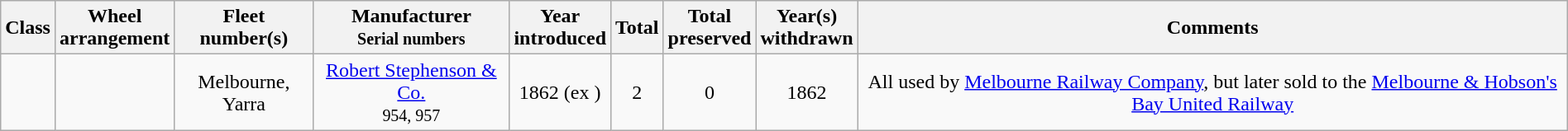<table class="wikitable" style="text-align:center; width: 100%">
<tr>
<th>Class</th>
<th>Wheel<br>arrangement</th>
<th>Fleet<br>number(s)</th>
<th>Manufacturer<br><small>Serial numbers</small></th>
<th>Year<br>introduced</th>
<th>Total</th>
<th>Total<br>preserved</th>
<th>Year(s)<br>withdrawn</th>
<th>Comments</th>
</tr>
<tr>
<td><a href='#'> </a></td>
<td></td>
<td>Melbourne, Yarra</td>
<td><a href='#'>Robert Stephenson & Co.</a><br><small>954, 957</small></td>
<td>1862 (ex )</td>
<td>2</td>
<td>0</td>
<td>1862</td>
<td>All used by <a href='#'>Melbourne Railway Company</a>, but later sold to the <a href='#'>Melbourne & Hobson's Bay United Railway</a></td>
</tr>
</table>
